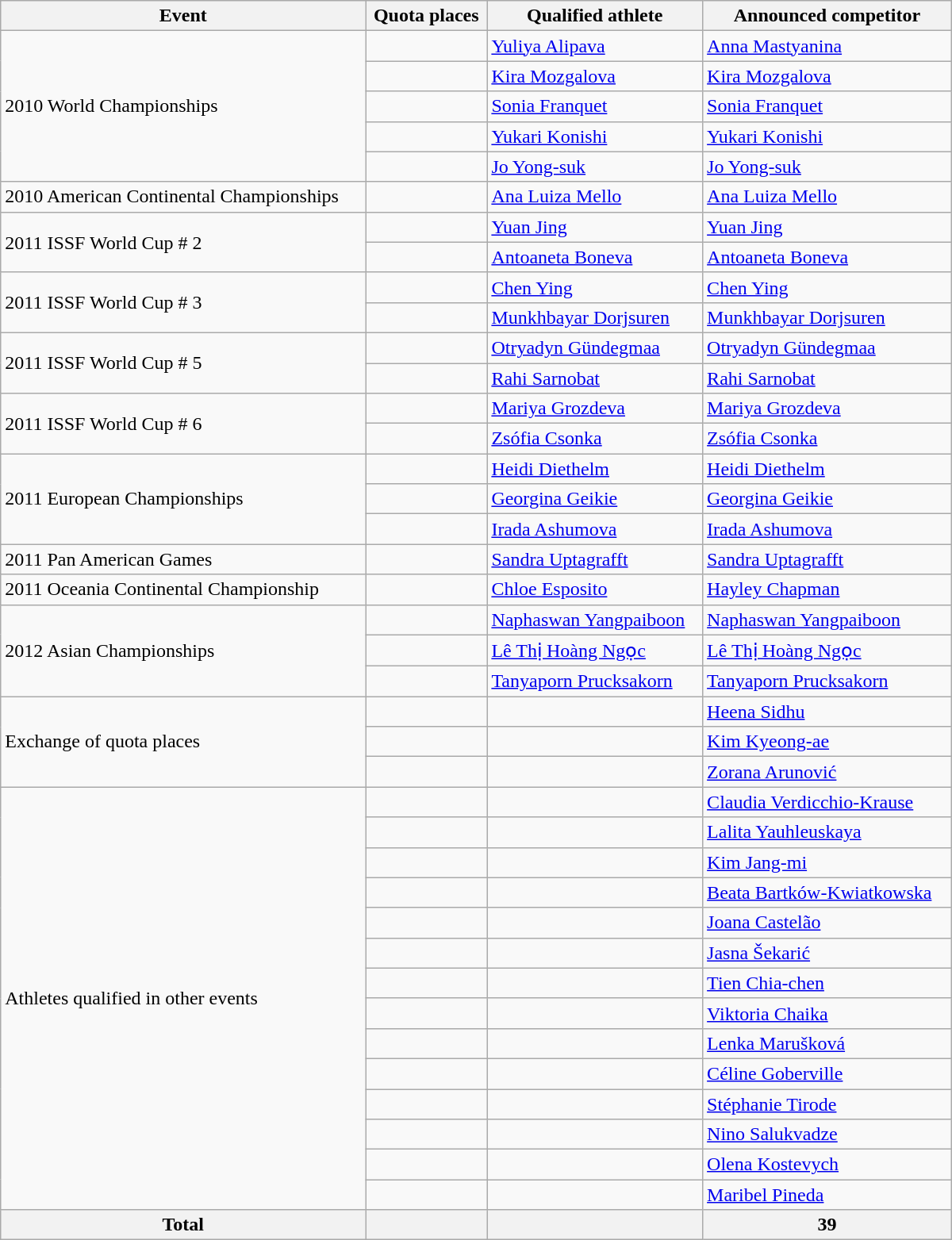<table class=wikitable style="text-align:left" width=800>
<tr>
<th>Event</th>
<th>Quota places</th>
<th>Qualified athlete</th>
<th>Announced competitor</th>
</tr>
<tr>
<td rowspan="5">2010 World Championships</td>
<td></td>
<td><a href='#'>Yuliya Alipava</a></td>
<td><a href='#'>Anna Mastyanina</a></td>
</tr>
<tr>
<td></td>
<td><a href='#'>Kira Mozgalova</a></td>
<td><a href='#'>Kira Mozgalova</a></td>
</tr>
<tr>
<td></td>
<td><a href='#'>Sonia Franquet</a></td>
<td><a href='#'>Sonia Franquet</a></td>
</tr>
<tr>
<td></td>
<td><a href='#'>Yukari Konishi</a></td>
<td><a href='#'>Yukari Konishi</a></td>
</tr>
<tr>
<td></td>
<td><a href='#'>Jo Yong-suk</a></td>
<td><a href='#'>Jo Yong-suk</a></td>
</tr>
<tr>
<td rowspan="1">2010 American Continental Championships</td>
<td></td>
<td><a href='#'>Ana Luiza Mello</a></td>
<td><a href='#'>Ana Luiza Mello</a></td>
</tr>
<tr>
<td rowspan="2">2011 ISSF World Cup # 2</td>
<td></td>
<td><a href='#'>Yuan Jing</a></td>
<td><a href='#'>Yuan Jing</a></td>
</tr>
<tr>
<td></td>
<td><a href='#'>Antoaneta Boneva</a></td>
<td><a href='#'>Antoaneta Boneva</a></td>
</tr>
<tr>
<td rowspan="2">2011 ISSF World Cup # 3</td>
<td></td>
<td><a href='#'>Chen Ying</a></td>
<td><a href='#'>Chen Ying</a></td>
</tr>
<tr>
<td></td>
<td><a href='#'>Munkhbayar Dorjsuren</a></td>
<td><a href='#'>Munkhbayar Dorjsuren</a></td>
</tr>
<tr>
<td rowspan="2">2011 ISSF World Cup # 5</td>
<td></td>
<td><a href='#'>Otryadyn Gündegmaa</a></td>
<td><a href='#'>Otryadyn Gündegmaa</a></td>
</tr>
<tr>
<td></td>
<td><a href='#'>Rahi Sarnobat</a></td>
<td><a href='#'>Rahi Sarnobat</a></td>
</tr>
<tr>
<td rowspan="2">2011 ISSF World Cup # 6</td>
<td></td>
<td><a href='#'>Mariya Grozdeva</a></td>
<td><a href='#'>Mariya Grozdeva</a></td>
</tr>
<tr>
<td></td>
<td><a href='#'>Zsófia Csonka</a></td>
<td><a href='#'>Zsófia Csonka</a></td>
</tr>
<tr>
<td rowspan="3">2011 European Championships</td>
<td></td>
<td><a href='#'>Heidi Diethelm</a></td>
<td><a href='#'>Heidi Diethelm</a></td>
</tr>
<tr>
<td></td>
<td><a href='#'>Georgina Geikie</a></td>
<td><a href='#'>Georgina Geikie</a></td>
</tr>
<tr>
<td></td>
<td><a href='#'>Irada Ashumova</a></td>
<td><a href='#'>Irada Ashumova</a></td>
</tr>
<tr>
<td rowspan="1">2011 Pan American Games</td>
<td></td>
<td><a href='#'>Sandra Uptagrafft</a></td>
<td><a href='#'>Sandra Uptagrafft</a></td>
</tr>
<tr>
<td rowspan="1">2011 Oceania Continental Championship</td>
<td></td>
<td><a href='#'>Chloe Esposito</a></td>
<td><a href='#'>Hayley Chapman</a></td>
</tr>
<tr>
<td rowspan="3">2012 Asian Championships</td>
<td></td>
<td><a href='#'>Naphaswan Yangpaiboon</a></td>
<td><a href='#'>Naphaswan Yangpaiboon</a></td>
</tr>
<tr>
<td></td>
<td><a href='#'>Lê Thị Hoàng Ngọc</a></td>
<td><a href='#'>Lê Thị Hoàng Ngọc</a></td>
</tr>
<tr>
<td></td>
<td><a href='#'>Tanyaporn Prucksakorn</a></td>
<td><a href='#'>Tanyaporn Prucksakorn</a></td>
</tr>
<tr>
<td rowspan="3">Exchange of quota places</td>
<td></td>
<td></td>
<td><a href='#'>Heena Sidhu</a></td>
</tr>
<tr>
<td></td>
<td></td>
<td><a href='#'>Kim Kyeong-ae</a></td>
</tr>
<tr>
<td></td>
<td></td>
<td><a href='#'>Zorana Arunović</a></td>
</tr>
<tr>
<td rowspan="14">Athletes qualified in other events</td>
<td></td>
<td></td>
<td><a href='#'>Claudia Verdicchio-Krause</a></td>
</tr>
<tr>
<td></td>
<td></td>
<td><a href='#'>Lalita Yauhleuskaya</a></td>
</tr>
<tr>
<td></td>
<td></td>
<td><a href='#'>Kim Jang-mi</a></td>
</tr>
<tr>
<td></td>
<td></td>
<td><a href='#'>Beata Bartków-Kwiatkowska</a></td>
</tr>
<tr>
<td></td>
<td></td>
<td><a href='#'>Joana Castelão</a></td>
</tr>
<tr>
<td></td>
<td></td>
<td><a href='#'>Jasna Šekarić</a></td>
</tr>
<tr>
<td></td>
<td></td>
<td><a href='#'>Tien Chia-chen</a></td>
</tr>
<tr>
<td></td>
<td></td>
<td><a href='#'>Viktoria Chaika</a></td>
</tr>
<tr>
<td></td>
<td></td>
<td><a href='#'>Lenka Marušková</a></td>
</tr>
<tr>
<td></td>
<td></td>
<td><a href='#'>Céline Goberville</a></td>
</tr>
<tr>
<td></td>
<td></td>
<td><a href='#'>Stéphanie Tirode</a></td>
</tr>
<tr>
<td></td>
<td></td>
<td><a href='#'>Nino Salukvadze</a></td>
</tr>
<tr>
<td></td>
<td></td>
<td><a href='#'>Olena Kostevych</a></td>
</tr>
<tr>
<td></td>
<td></td>
<td><a href='#'>Maribel Pineda</a></td>
</tr>
<tr>
<th>Total</th>
<th></th>
<th></th>
<th>39</th>
</tr>
</table>
